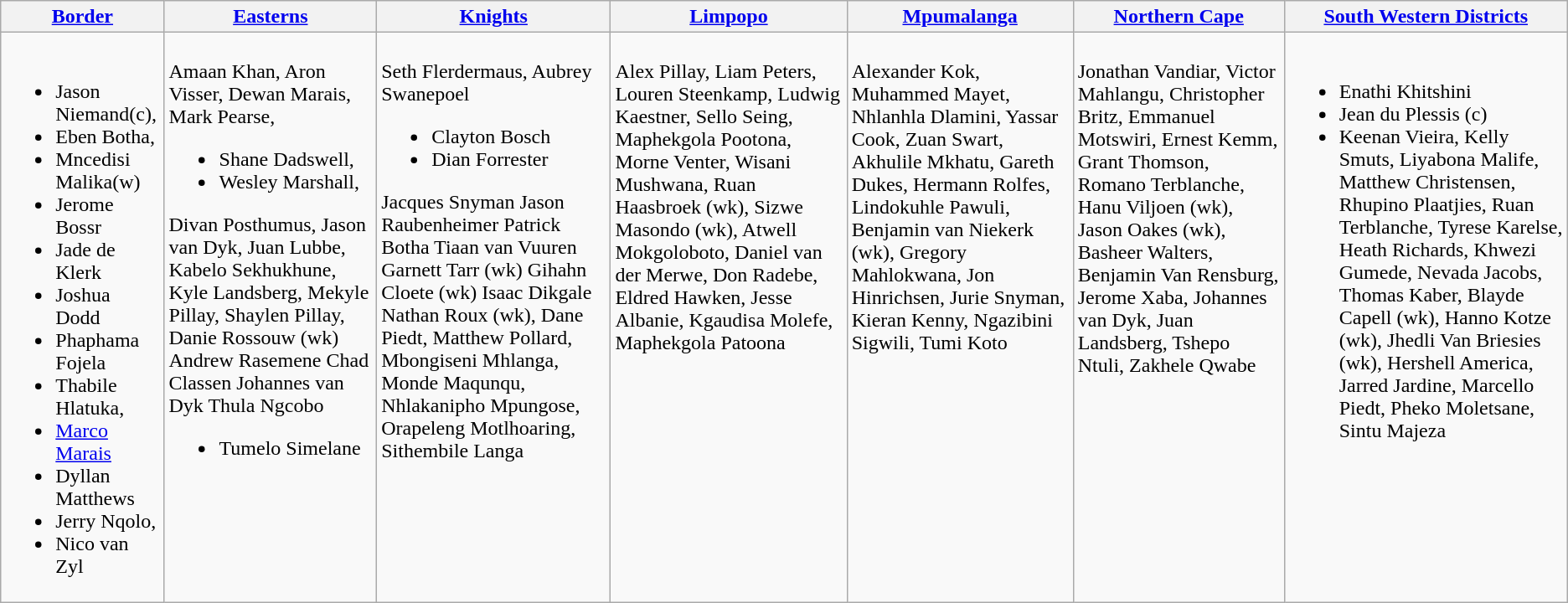<table class="wikitable" Style="font-size:100%;">
<tr>
<th><a href='#'>Border</a></th>
<th><a href='#'>Easterns</a></th>
<th><a href='#'>Knights</a></th>
<th><a href='#'>Limpopo</a></th>
<th><a href='#'>Mpumalanga</a></th>
<th><a href='#'>Northern Cape</a></th>
<th><a href='#'>South Western Districts</a></th>
</tr>
<tr style="vertical-align:top">
<td><br><ul><li>Jason Niemand(c),</li><li>Eben Botha,</li><li>Mncedisi Malika(w)</li><li>Jerome Bossr</li><li>Jade de Klerk</li><li>Joshua Dodd</li><li>Phaphama Fojela</li><li>Thabile Hlatuka,</li><li><a href='#'>Marco Marais</a></li><li>Dyllan Matthews</li><li>Jerry Nqolo,</li><li>Nico van Zyl</li></ul></td>
<td><br>Amaan Khan, Aron Visser, Dewan Marais, Mark Pearse,<ul><li>Shane Dadswell,</li><li>Wesley Marshall,</li></ul>Divan Posthumus, 
Jason van Dyk, 
Juan Lubbe, 
Kabelo Sekhukhune, 
Kyle Landsberg, 
Mekyle Pillay, 
Shaylen Pillay, 
Danie Rossouw (wk)
Andrew Rasemene
Chad Classen
Johannes van Dyk
Thula Ngcobo<ul><li>Tumelo Simelane</li></ul></td>
<td><br>Seth Flerdermaus, Aubrey Swanepoel<ul><li>Clayton Bosch</li><li>Dian Forrester</li></ul>Jacques Snyman
Jason Raubenheimer
Patrick Botha
Tiaan van Vuuren
Garnett Tarr (wk)
Gihahn Cloete (wk)
Isaac Dikgale
Nathan Roux (wk), Dane Piedt, Matthew Pollard, Mbongiseni Mhlanga, Monde Maqunqu, Nhlakanipho Mpungose, Orapeleng Motlhoaring, Sithembile Langa</td>
<td><br>Alex Pillay, Liam Peters, Louren Steenkamp, Ludwig Kaestner, Sello Seing, Maphekgola Pootona, Morne Venter, Wisani Mushwana, Ruan Haasbroek (wk), Sizwe Masondo (wk), Atwell Mokgoloboto, Daniel van der Merwe, Don Radebe, Eldred Hawken, Jesse Albanie, Kgaudisa Molefe, Maphekgola Patoona</td>
<td><br>Alexander Kok, Muhammed Mayet, Nhlanhla Dlamini, Yassar Cook, Zuan Swart, Akhulile Mkhatu, Gareth Dukes, Hermann Rolfes, Lindokuhle Pawuli, Benjamin van Niekerk (wk), Gregory Mahlokwana, Jon Hinrichsen, Jurie Snyman, Kieran Kenny, Ngazibini Sigwili, Tumi Koto</td>
<td><br>Jonathan Vandiar, Victor Mahlangu, Christopher Britz, Emmanuel Motswiri, Ernest Kemm, Grant Thomson, Romano Terblanche, Hanu Viljoen (wk), Jason Oakes (wk), Basheer Walters, Benjamin Van Rensburg, Jerome Xaba, Johannes van Dyk, Juan Landsberg, Tshepo Ntuli, Zakhele Qwabe</td>
<td><br><ul><li>Enathi Khitshini</li><li>Jean du Plessis (c)</li><li>Keenan Vieira, Kelly Smuts, Liyabona Malife, Matthew Christensen, Rhupino Plaatjies, Ruan Terblanche, Tyrese Karelse, Heath Richards, Khwezi Gumede, Nevada Jacobs, Thomas Kaber, Blayde Capell (wk), Hanno Kotze (wk), Jhedli Van Briesies (wk), Hershell America, Jarred Jardine, Marcello Piedt, Pheko Moletsane, Sintu Majeza</li></ul></td>
</tr>
</table>
